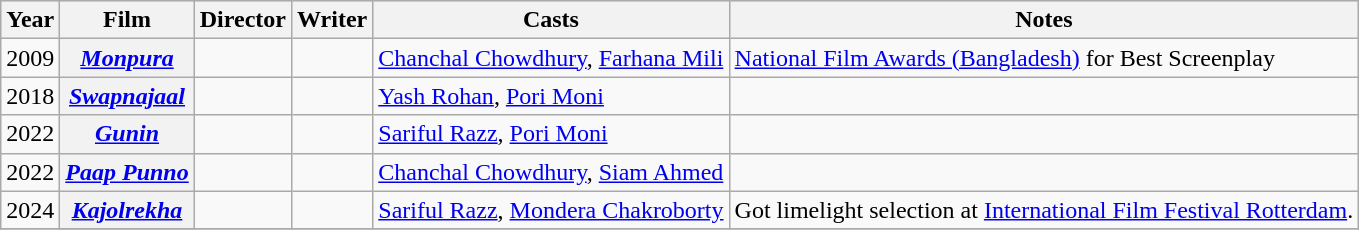<table class="wikitable">
<tr style="background:#d1e4fd;">
<th>Year</th>
<th>Film</th>
<th>Director</th>
<th>Writer</th>
<th>Casts</th>
<th>Notes</th>
</tr>
<tr>
<td>2009</td>
<th style="rowspan"><em><a href='#'>Monpura</a></em></th>
<td></td>
<td></td>
<td><a href='#'>Chanchal Chowdhury</a>, <a href='#'>Farhana Mili</a></td>
<td><a href='#'>National Film Awards (Bangladesh)</a> for Best Screenplay</td>
</tr>
<tr>
<td>2018</td>
<th style="rowspan"><em><a href='#'>Swapnajaal</a></em></th>
<td></td>
<td></td>
<td><a href='#'>Yash Rohan</a>, <a href='#'>Pori Moni</a></td>
<td></td>
</tr>
<tr>
<td>2022</td>
<th style="rowspan"><em><a href='#'>Gunin</a></em></th>
<td></td>
<td></td>
<td><a href='#'>Sariful Razz</a>, <a href='#'>Pori Moni</a></td>
<td></td>
</tr>
<tr>
<td rowspan">2022</td>
<th style="rowspan"><em><a href='#'>Paap Punno</a></em></th>
<td></td>
<td></td>
<td><a href='#'>Chanchal Chowdhury</a>, <a href='#'>Siam Ahmed</a></td>
<td></td>
</tr>
<tr>
<td>2024</td>
<th style="rowspan"><em><a href='#'>Kajolrekha</a></em></th>
<td></td>
<td></td>
<td><a href='#'>Sariful Razz</a>, <a href='#'>Mondera Chakroborty</a></td>
<td>Got limelight selection at <a href='#'>International Film Festival Rotterdam</a>.</td>
</tr>
<tr>
</tr>
</table>
